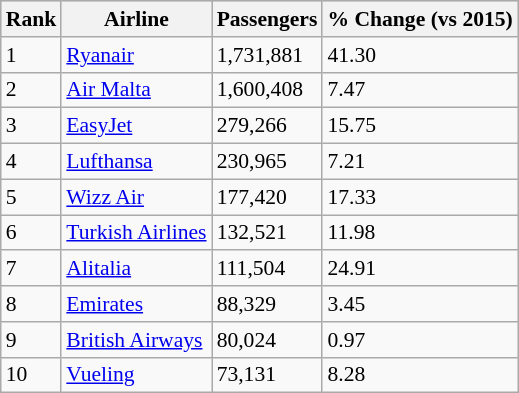<table class="wikitable sortable" style="font-size: 90%" width= align=>
<tr style="background:lightgrey;">
<th>Rank</th>
<th>Airline</th>
<th>Passengers</th>
<th>% Change (vs 2015)</th>
</tr>
<tr>
<td>1</td>
<td><a href='#'>Ryanair</a></td>
<td>1,731,881</td>
<td> 41.30</td>
</tr>
<tr>
<td>2</td>
<td><a href='#'>Air Malta</a></td>
<td>1,600,408</td>
<td> 7.47</td>
</tr>
<tr>
<td>3</td>
<td><a href='#'>EasyJet</a></td>
<td>279,266</td>
<td> 15.75</td>
</tr>
<tr>
<td>4</td>
<td><a href='#'>Lufthansa</a></td>
<td>230,965</td>
<td> 7.21</td>
</tr>
<tr>
<td>5</td>
<td><a href='#'>Wizz Air</a></td>
<td>177,420</td>
<td> 17.33</td>
</tr>
<tr>
<td>6</td>
<td><a href='#'>Turkish Airlines</a></td>
<td>132,521</td>
<td> 11.98</td>
</tr>
<tr>
<td>7</td>
<td><a href='#'>Alitalia</a></td>
<td>111,504</td>
<td> 24.91</td>
</tr>
<tr>
<td>8</td>
<td><a href='#'>Emirates</a></td>
<td>88,329</td>
<td> 3.45</td>
</tr>
<tr>
<td>9</td>
<td><a href='#'>British Airways</a></td>
<td>80,024</td>
<td> 0.97</td>
</tr>
<tr>
<td>10</td>
<td><a href='#'>Vueling</a></td>
<td>73,131</td>
<td> 8.28</td>
</tr>
</table>
